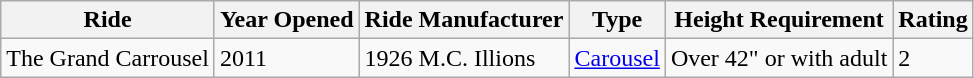<table class="wikitable sortable">
<tr>
<th>Ride</th>
<th>Year Opened</th>
<th>Ride Manufacturer</th>
<th>Type</th>
<th>Height Requirement</th>
<th>Rating</th>
</tr>
<tr>
<td>The Grand Carrousel</td>
<td>2011</td>
<td>1926 M.C. Illions</td>
<td><a href='#'>Carousel</a></td>
<td>Over 42" or with adult</td>
<td>2</td>
</tr>
</table>
